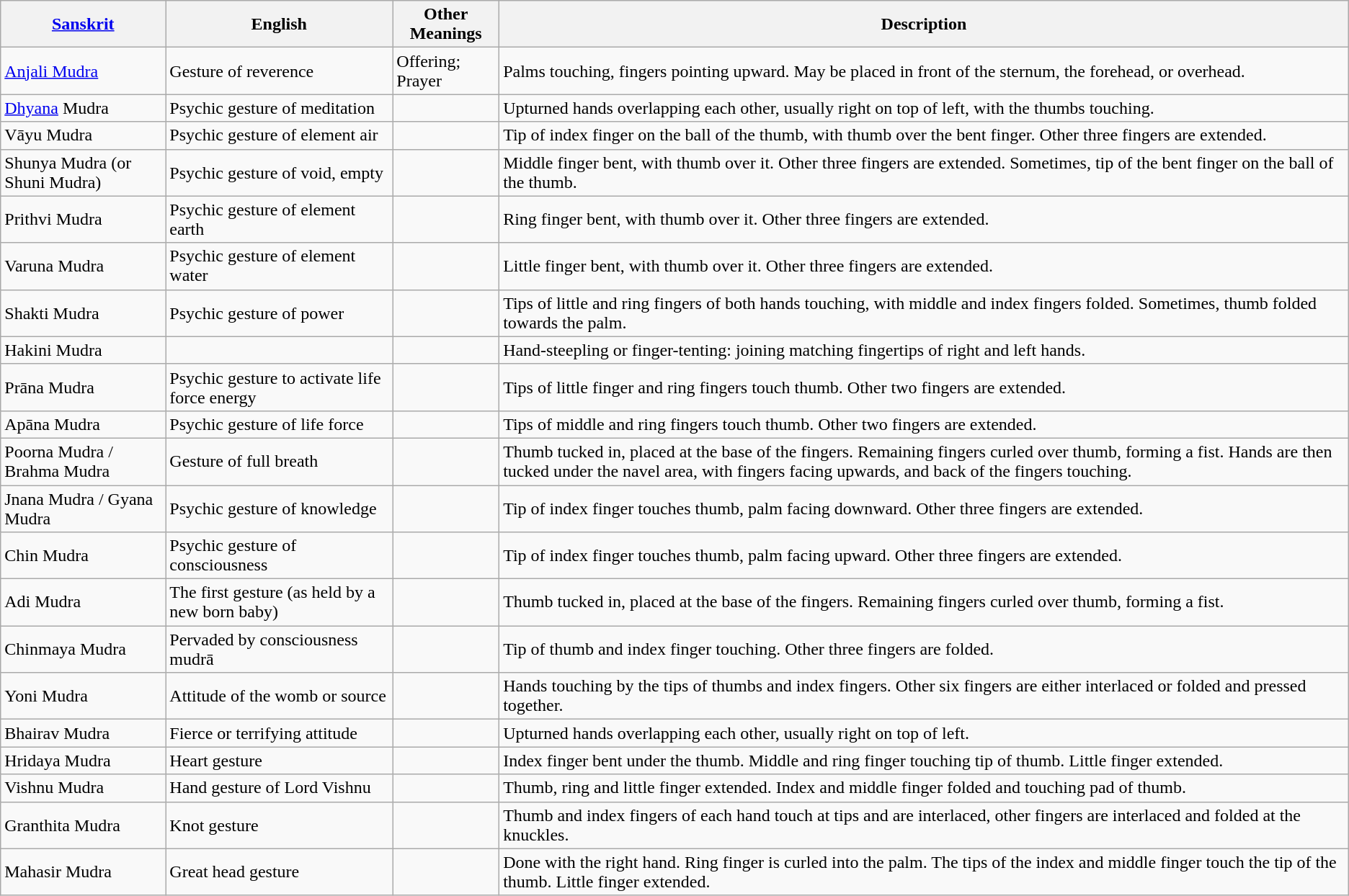<table class="wikitable sortable">
<tr>
<th><a href='#'>Sanskrit</a></th>
<th>English</th>
<th>Other Meanings</th>
<th>Description</th>
</tr>
<tr>
<td><a href='#'>Anjali Mudra</a></td>
<td>Gesture of reverence</td>
<td>Offering; Prayer</td>
<td>Palms touching, fingers pointing upward. May be placed in front of the sternum, the forehead, or overhead.</td>
</tr>
<tr>
<td><a href='#'>Dhyana</a> Mudra</td>
<td>Psychic gesture of meditation</td>
<td></td>
<td>Upturned hands overlapping each other, usually right on top of left, with the thumbs touching.</td>
</tr>
<tr>
<td>Vāyu Mudra</td>
<td>Psychic gesture of element air</td>
<td></td>
<td>Tip of index finger on the ball of the thumb, with thumb over the bent finger. Other three fingers are extended.</td>
</tr>
<tr>
<td>Shunya Mudra (or Shuni Mudra)</td>
<td>Psychic gesture of void, empty</td>
<td></td>
<td>Middle finger bent, with thumb over it. Other three fingers are extended. Sometimes, tip of the bent finger on the ball of the thumb.</td>
</tr>
<tr>
<td>Prithvi Mudra</td>
<td>Psychic gesture of element earth</td>
<td></td>
<td>Ring finger bent, with thumb over it. Other three fingers are extended.</td>
</tr>
<tr>
<td>Varuna Mudra</td>
<td>Psychic gesture of element water</td>
<td></td>
<td>Little finger bent, with thumb over it. Other three fingers are extended.</td>
</tr>
<tr>
<td>Shakti Mudra</td>
<td>Psychic gesture of power</td>
<td></td>
<td>Tips of little and ring fingers of both hands touching, with middle and index fingers folded. Sometimes, thumb folded towards the palm.</td>
</tr>
<tr>
<td>Hakini Mudra</td>
<td></td>
<td></td>
<td>Hand-steepling or finger-tenting: joining matching fingertips of right and left hands.</td>
</tr>
<tr>
<td>Prāna Mudra</td>
<td>Psychic gesture to activate life force energy</td>
<td></td>
<td>Tips of little finger and ring fingers touch thumb. Other two fingers are extended.</td>
</tr>
<tr>
<td>Apāna Mudra</td>
<td>Psychic gesture of life force</td>
<td></td>
<td>Tips of middle and ring fingers touch thumb. Other two fingers are extended.</td>
</tr>
<tr>
<td>Poorna Mudra / Brahma Mudra</td>
<td>Gesture of full breath</td>
<td></td>
<td>Thumb tucked in, placed at the base of the fingers. Remaining fingers curled over thumb, forming a fist. Hands are then tucked under the navel area, with fingers facing upwards, and back of the fingers touching.</td>
</tr>
<tr>
<td>Jnana Mudra / Gyana Mudra</td>
<td>Psychic gesture of knowledge</td>
<td></td>
<td>Tip of index finger touches thumb, palm facing downward. Other three fingers are extended.</td>
</tr>
<tr>
<td>Chin Mudra</td>
<td>Psychic gesture of consciousness</td>
<td></td>
<td>Tip of index finger touches thumb, palm facing upward. Other three fingers are extended.</td>
</tr>
<tr>
<td>Adi Mudra</td>
<td>The first gesture (as held by a new born baby)</td>
<td></td>
<td>Thumb tucked in, placed at the base of the fingers. Remaining fingers curled over thumb, forming a fist.</td>
</tr>
<tr>
<td>Chinmaya Mudra</td>
<td>Pervaded by consciousness mudrā</td>
<td></td>
<td>Tip of thumb and index finger touching. Other three fingers are folded.</td>
</tr>
<tr>
<td>Yoni Mudra</td>
<td>Attitude of the womb or source</td>
<td></td>
<td>Hands touching by the tips of thumbs and index fingers. Other six fingers are either interlaced or folded and pressed together.</td>
</tr>
<tr>
<td>Bhairav Mudra</td>
<td>Fierce or terrifying attitude</td>
<td></td>
<td>Upturned hands overlapping each other, usually right on top of left.</td>
</tr>
<tr>
<td>Hridaya Mudra</td>
<td>Heart gesture</td>
<td></td>
<td>Index finger bent under the thumb. Middle and ring finger touching tip of thumb. Little finger extended.</td>
</tr>
<tr>
<td>Vishnu Mudra</td>
<td>Hand gesture of Lord Vishnu</td>
<td></td>
<td>Thumb, ring and little finger extended. Index and middle finger folded and touching pad of thumb.</td>
</tr>
<tr>
<td>Granthita Mudra</td>
<td>Knot gesture</td>
<td></td>
<td>Thumb and index fingers of each hand touch at tips and are interlaced, other fingers are interlaced and folded at the knuckles.</td>
</tr>
<tr>
<td>Mahasir Mudra</td>
<td>Great head gesture</td>
<td></td>
<td>Done with the right hand. Ring finger is curled into the palm. The tips of the index and middle finger touch the tip of the thumb. Little finger extended.</td>
</tr>
</table>
